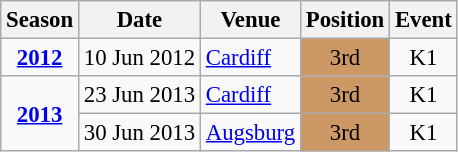<table class="wikitable" style="text-align:center; font-size:95%;">
<tr>
<th>Season</th>
<th>Date</th>
<th>Venue</th>
<th>Position</th>
<th>Event</th>
</tr>
<tr>
<td><strong><a href='#'>2012</a></strong></td>
<td align=right>10 Jun 2012</td>
<td align=left><a href='#'>Cardiff</a></td>
<td bgcolor=cc9966>3rd</td>
<td>K1</td>
</tr>
<tr>
<td rowspan=2><strong><a href='#'>2013</a></strong></td>
<td align=right>23 Jun 2013</td>
<td align=left><a href='#'>Cardiff</a></td>
<td bgcolor=cc9966>3rd</td>
<td>K1</td>
</tr>
<tr>
<td align=right>30 Jun 2013</td>
<td align=left><a href='#'>Augsburg</a></td>
<td bgcolor=cc9966>3rd</td>
<td>K1</td>
</tr>
</table>
